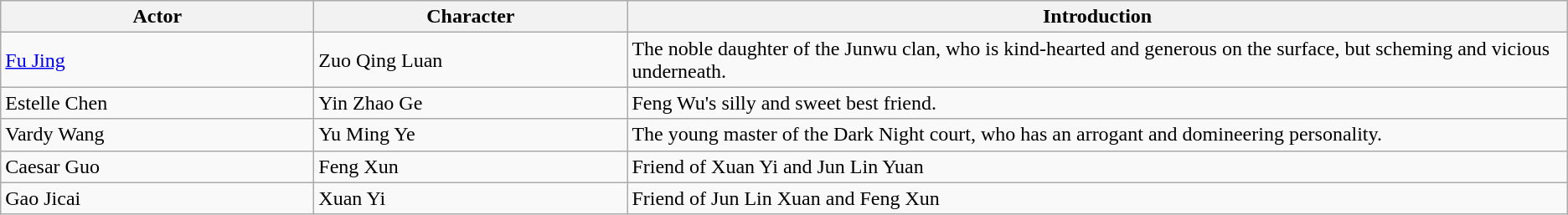<table class="wikitable">
<tr>
<th style="width:20%">Actor</th>
<th style="width:20%">Character</th>
<th>Introduction</th>
</tr>
<tr>
<td><a href='#'>Fu Jing</a></td>
<td>Zuo Qing Luan</td>
<td>The noble daughter of the Junwu clan, who is kind-hearted and generous on the surface, but scheming and vicious underneath.</td>
</tr>
<tr>
<td>Estelle Chen</td>
<td>Yin Zhao Ge</td>
<td>Feng Wu's silly and sweet best friend.</td>
</tr>
<tr>
<td>Vardy Wang</td>
<td>Yu Ming Ye</td>
<td>The young master of the Dark Night court, who has an arrogant and domineering personality.</td>
</tr>
<tr>
<td>Caesar Guo</td>
<td>Feng Xun</td>
<td>Friend of Xuan Yi and Jun Lin Yuan</td>
</tr>
<tr>
<td>Gao Jicai</td>
<td>Xuan Yi</td>
<td>Friend of Jun Lin Xuan and Feng Xun</td>
</tr>
</table>
